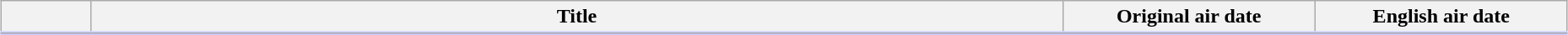<table class="wikitable" style="width:98%; margin:auto; background:#FFF;">
<tr style="border-bottom: 3px solid #CCF;">
<th style="width:4em;"></th>
<th>Title</th>
<th style="width:12em;">Original air date</th>
<th style="width:12em;">English air date</th>
</tr>
<tr>
</tr>
</table>
